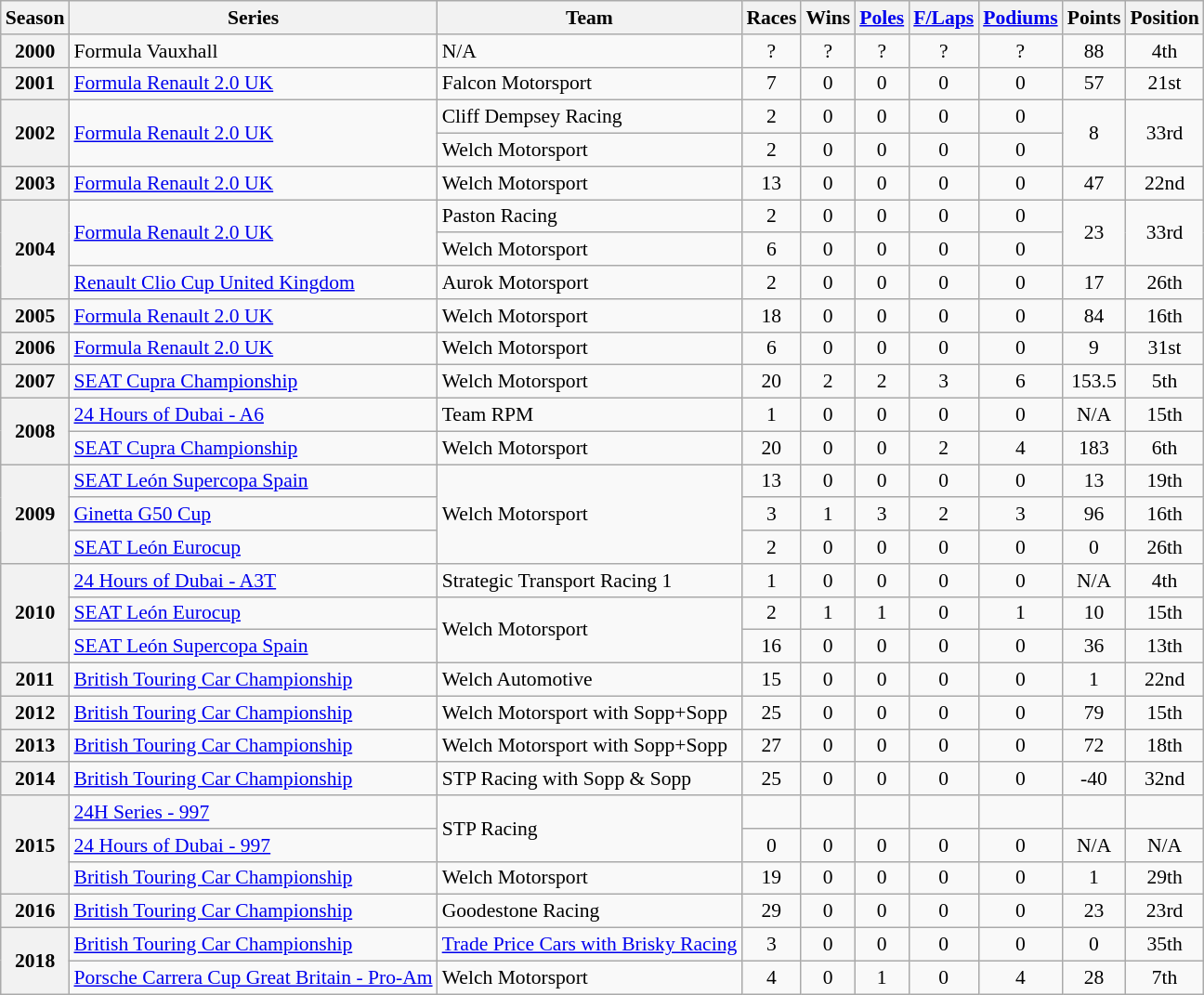<table class="wikitable" style="font-size: 90%; text-align:center">
<tr>
<th>Season</th>
<th>Series</th>
<th>Team</th>
<th>Races</th>
<th>Wins</th>
<th><a href='#'>Poles</a></th>
<th><a href='#'>F/Laps</a></th>
<th><a href='#'>Podiums</a></th>
<th>Points</th>
<th>Position</th>
</tr>
<tr>
<th>2000</th>
<td align=left>Formula Vauxhall</td>
<td align=left>N/A</td>
<td>?</td>
<td>?</td>
<td>?</td>
<td>?</td>
<td>?</td>
<td>88</td>
<td>4th</td>
</tr>
<tr>
<th>2001</th>
<td align=left><a href='#'>Formula Renault 2.0 UK</a></td>
<td align=left>Falcon Motorsport</td>
<td>7</td>
<td>0</td>
<td>0</td>
<td>0</td>
<td>0</td>
<td>57</td>
<td>21st</td>
</tr>
<tr>
<th rowspan=2>2002</th>
<td rowspan=2 align=left><a href='#'>Formula Renault 2.0 UK</a></td>
<td align=left>Cliff Dempsey Racing</td>
<td>2</td>
<td>0</td>
<td>0</td>
<td>0</td>
<td>0</td>
<td rowspan=2>8</td>
<td rowspan=2>33rd</td>
</tr>
<tr>
<td align=left>Welch Motorsport</td>
<td>2</td>
<td>0</td>
<td>0</td>
<td>0</td>
<td>0</td>
</tr>
<tr>
<th>2003</th>
<td align=left><a href='#'>Formula Renault 2.0 UK</a></td>
<td align=left>Welch Motorsport</td>
<td>13</td>
<td>0</td>
<td>0</td>
<td>0</td>
<td>0</td>
<td>47</td>
<td>22nd</td>
</tr>
<tr>
<th rowspan=3>2004</th>
<td rowspan=2 align=left><a href='#'>Formula Renault 2.0 UK</a></td>
<td align=left>Paston Racing</td>
<td>2</td>
<td>0</td>
<td>0</td>
<td>0</td>
<td>0</td>
<td rowspan=2>23</td>
<td rowspan=2>33rd</td>
</tr>
<tr>
<td align=left>Welch Motorsport</td>
<td>6</td>
<td>0</td>
<td>0</td>
<td>0</td>
<td>0</td>
</tr>
<tr>
<td align=left><a href='#'>Renault Clio Cup United Kingdom</a></td>
<td align=left>Aurok Motorsport</td>
<td>2</td>
<td>0</td>
<td>0</td>
<td>0</td>
<td>0</td>
<td>17</td>
<td>26th</td>
</tr>
<tr>
<th>2005</th>
<td align=left><a href='#'>Formula Renault 2.0 UK</a></td>
<td align=left>Welch Motorsport</td>
<td>18</td>
<td>0</td>
<td>0</td>
<td>0</td>
<td>0</td>
<td>84</td>
<td>16th</td>
</tr>
<tr>
<th>2006</th>
<td align=left><a href='#'>Formula Renault 2.0 UK</a></td>
<td align=left>Welch Motorsport</td>
<td>6</td>
<td>0</td>
<td>0</td>
<td>0</td>
<td>0</td>
<td>9</td>
<td>31st</td>
</tr>
<tr>
<th>2007</th>
<td align=left><a href='#'>SEAT Cupra Championship</a></td>
<td align=left>Welch Motorsport</td>
<td>20</td>
<td>2</td>
<td>2</td>
<td>3</td>
<td>6</td>
<td>153.5</td>
<td>5th</td>
</tr>
<tr>
<th rowspan=2>2008</th>
<td align=left><a href='#'>24 Hours of Dubai - A6</a></td>
<td align=left>Team RPM</td>
<td>1</td>
<td>0</td>
<td>0</td>
<td>0</td>
<td>0</td>
<td>N/A</td>
<td>15th</td>
</tr>
<tr>
<td align=left><a href='#'>SEAT Cupra Championship</a></td>
<td align=left>Welch Motorsport</td>
<td>20</td>
<td>0</td>
<td>0</td>
<td>2</td>
<td>4</td>
<td>183</td>
<td>6th</td>
</tr>
<tr>
<th rowspan=3>2009</th>
<td align=left><a href='#'>SEAT León Supercopa Spain</a></td>
<td rowspan="3" align="left">Welch Motorsport</td>
<td>13</td>
<td>0</td>
<td>0</td>
<td>0</td>
<td>0</td>
<td>13</td>
<td>19th</td>
</tr>
<tr>
<td align=left><a href='#'>Ginetta G50 Cup</a></td>
<td>3</td>
<td>1</td>
<td>3</td>
<td>2</td>
<td>3</td>
<td>96</td>
<td>16th</td>
</tr>
<tr>
<td align=left><a href='#'>SEAT León Eurocup</a></td>
<td>2</td>
<td>0</td>
<td>0</td>
<td>0</td>
<td>0</td>
<td>0</td>
<td>26th</td>
</tr>
<tr>
<th rowspan=3>2010</th>
<td align=left><a href='#'>24 Hours of Dubai - A3T</a></td>
<td align=left>Strategic Transport Racing 1</td>
<td>1</td>
<td>0</td>
<td>0</td>
<td>0</td>
<td>0</td>
<td>N/A</td>
<td>4th</td>
</tr>
<tr>
<td align=left><a href='#'>SEAT León Eurocup</a></td>
<td rowspan="2" align="left">Welch Motorsport</td>
<td>2</td>
<td>1</td>
<td>1</td>
<td>0</td>
<td>1</td>
<td>10</td>
<td>15th</td>
</tr>
<tr>
<td align=left><a href='#'>SEAT León Supercopa Spain</a></td>
<td>16</td>
<td>0</td>
<td>0</td>
<td>0</td>
<td>0</td>
<td>36</td>
<td>13th</td>
</tr>
<tr>
<th>2011</th>
<td align=left nowrap><a href='#'>British Touring Car Championship</a></td>
<td align=left>Welch Automotive</td>
<td>15</td>
<td>0</td>
<td>0</td>
<td>0</td>
<td>0</td>
<td>1</td>
<td>22nd</td>
</tr>
<tr>
<th>2012</th>
<td align=left><a href='#'>British Touring Car Championship</a></td>
<td align=left>Welch Motorsport with Sopp+Sopp</td>
<td>25</td>
<td>0</td>
<td>0</td>
<td>0</td>
<td>0</td>
<td>79</td>
<td>15th</td>
</tr>
<tr>
<th>2013</th>
<td align=left><a href='#'>British Touring Car Championship</a></td>
<td align=left>Welch Motorsport with Sopp+Sopp</td>
<td>27</td>
<td>0</td>
<td>0</td>
<td>0</td>
<td>0</td>
<td>72</td>
<td>18th</td>
</tr>
<tr>
<th>2014</th>
<td align=left><a href='#'>British Touring Car Championship</a></td>
<td align=left>STP Racing with Sopp & Sopp</td>
<td>25</td>
<td>0</td>
<td>0</td>
<td>0</td>
<td>0</td>
<td>-40</td>
<td>32nd</td>
</tr>
<tr>
<th rowspan="3">2015</th>
<td align=left><a href='#'>24H Series - 997</a></td>
<td rowspan="2" align=left>STP Racing</td>
<td></td>
<td></td>
<td></td>
<td></td>
<td></td>
<td></td>
<td></td>
</tr>
<tr>
<td align="left"><a href='#'>24 Hours of Dubai - 997</a></td>
<td>0</td>
<td>0</td>
<td>0</td>
<td>0</td>
<td>0</td>
<td>N/A</td>
<td>N/A</td>
</tr>
<tr>
<td align=left><a href='#'>British Touring Car Championship</a></td>
<td align=left>Welch Motorsport</td>
<td>19</td>
<td>0</td>
<td>0</td>
<td>0</td>
<td>0</td>
<td>1</td>
<td>29th</td>
</tr>
<tr>
<th>2016</th>
<td align=left><a href='#'>British Touring Car Championship</a></td>
<td align=left>Goodestone Racing</td>
<td>29</td>
<td>0</td>
<td>0</td>
<td>0</td>
<td>0</td>
<td>23</td>
<td>23rd</td>
</tr>
<tr>
<th rowspan=2>2018</th>
<td align=left><a href='#'>British Touring Car Championship</a></td>
<td align=left><a href='#'>Trade Price Cars with Brisky Racing</a></td>
<td>3</td>
<td>0</td>
<td>0</td>
<td>0</td>
<td>0</td>
<td>0</td>
<td>35th</td>
</tr>
<tr>
<td align=left nowrap><a href='#'>Porsche Carrera Cup Great Britain - Pro-Am</a></td>
<td align=left>Welch Motorsport</td>
<td>4</td>
<td>0</td>
<td>1</td>
<td>0</td>
<td>4</td>
<td>28</td>
<td>7th</td>
</tr>
</table>
